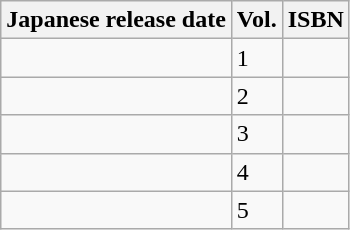<table class="wikitable">
<tr>
<th>Japanese release date</th>
<th>Vol.</th>
<th>ISBN</th>
</tr>
<tr>
<td></td>
<td>1</td>
<td></td>
</tr>
<tr>
<td></td>
<td>2</td>
<td></td>
</tr>
<tr>
<td></td>
<td>3</td>
<td></td>
</tr>
<tr>
<td></td>
<td>4</td>
<td></td>
</tr>
<tr>
<td></td>
<td>5</td>
<td></td>
</tr>
</table>
